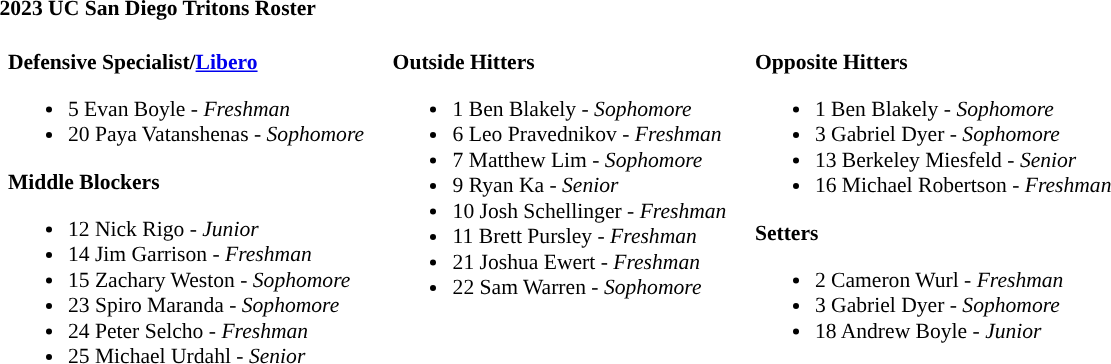<table class="toccolours" style="border-collapse:collapse; font-size:90%;">
<tr>
<td colspan="7"><strong>2023 UC San Diego Tritons Roster</strong></td>
</tr>
<tr>
</tr>
<tr>
<td width="03"> </td>
<td valign="top"><br><strong>Defensive Specialist/<a href='#'>Libero</a></strong><ul><li>5 Evan Boyle - <em>Freshman</em></li><li>20 Paya Vatanshenas - <em> Sophomore</em></li></ul><strong>Middle Blockers</strong><ul><li>12 Nick Rigo - <em>Junior</em></li><li>14 Jim Garrison - <em> Freshman</em></li><li>15 Zachary Weston - <em>Sophomore</em></li><li>23 Spiro Maranda  - <em>Sophomore</em></li><li>24 Peter Selcho - <em> Freshman</em></li><li>25 Michael Urdahl - <em> Senior</em></li></ul></td>
<td width="15"> </td>
<td valign="top"><br><strong>Outside Hitters</strong><ul><li>1 Ben Blakely - <em>Sophomore</em></li><li>6 Leo Pravednikov - <em>Freshman</em></li><li>7 Matthew Lim - <em>Sophomore</em></li><li>9 Ryan Ka - <em> Senior</em></li><li>10 Josh Schellinger - <em> Freshman</em></li><li>11 Brett Pursley - <em> Freshman</em></li><li>21 Joshua Ewert - <em>Freshman</em></li><li>22 Sam Warren - <em>Sophomore</em></li></ul></td>
<td width="15"> </td>
<td valign="top"><br><strong>Opposite Hitters</strong><ul><li>1 Ben Blakely - <em>Sophomore</em></li><li>3 Gabriel Dyer - <em>Sophomore</em></li><li>13 Berkeley Miesfeld - <em> Senior</em></li><li>16 Michael Robertson - <em>Freshman</em></li></ul><strong>Setters</strong><ul><li>2 Cameron Wurl - <em>Freshman</em></li><li>3 Gabriel Dyer - <em>Sophomore</em></li><li>18 Andrew Boyle - <em>Junior</em></li></ul></td>
<td width="20"> </td>
</tr>
</table>
